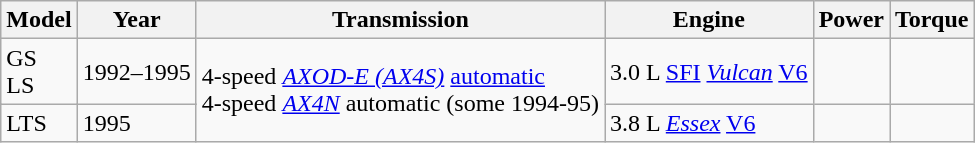<table class=wikitable>
<tr>
<th>Model</th>
<th>Year</th>
<th>Transmission</th>
<th>Engine</th>
<th>Power</th>
<th>Torque</th>
</tr>
<tr>
<td>GS<br>LS</td>
<td>1992–1995</td>
<td rowspan=3>4-speed <em><a href='#'>AXOD-E (AX4S)</a></em> <a href='#'>automatic</a><br>4-speed <em><a href='#'>AX4N</a></em> automatic (some 1994-95)</td>
<td rowspan=2>3.0 L <a href='#'>SFI</a> <em><a href='#'>Vulcan</a></em> <a href='#'>V6</a></td>
<td rowspan=2></td>
<td rowspan="2"></td>
</tr>
<tr>
<td rowspan=2>LTS</td>
<td rowspan=2>1995</td>
</tr>
<tr>
<td>3.8 L <em><a href='#'>Essex</a></em> <a href='#'>V6</a></td>
<td></td>
<td></td>
</tr>
</table>
